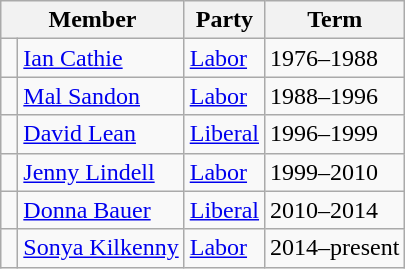<table class="wikitable">
<tr>
<th colspan="2">Member</th>
<th>Party</th>
<th>Term</th>
</tr>
<tr>
<td> </td>
<td><a href='#'>Ian Cathie</a></td>
<td><a href='#'>Labor</a></td>
<td>1976–1988</td>
</tr>
<tr>
<td> </td>
<td><a href='#'>Mal Sandon</a></td>
<td><a href='#'>Labor</a></td>
<td>1988–1996</td>
</tr>
<tr>
<td> </td>
<td><a href='#'>David Lean</a></td>
<td><a href='#'>Liberal</a></td>
<td>1996–1999</td>
</tr>
<tr>
<td> </td>
<td><a href='#'>Jenny Lindell</a></td>
<td><a href='#'>Labor</a></td>
<td>1999–2010</td>
</tr>
<tr>
<td> </td>
<td><a href='#'>Donna Bauer</a></td>
<td><a href='#'>Liberal</a></td>
<td>2010–2014</td>
</tr>
<tr>
<td> </td>
<td><a href='#'>Sonya Kilkenny</a></td>
<td><a href='#'>Labor</a></td>
<td>2014–present</td>
</tr>
</table>
